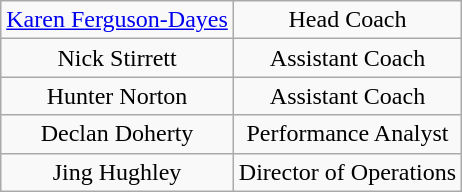<table class="wikitable" style="text-align: center;">
<tr>
<td><a href='#'>Karen Ferguson-Dayes</a></td>
<td>Head Coach</td>
</tr>
<tr>
<td>Nick Stirrett</td>
<td>Assistant Coach</td>
</tr>
<tr>
<td>Hunter Norton</td>
<td>Assistant Coach</td>
</tr>
<tr>
<td>Declan Doherty</td>
<td>Performance Analyst</td>
</tr>
<tr>
<td>Jing Hughley</td>
<td>Director of Operations</td>
</tr>
</table>
